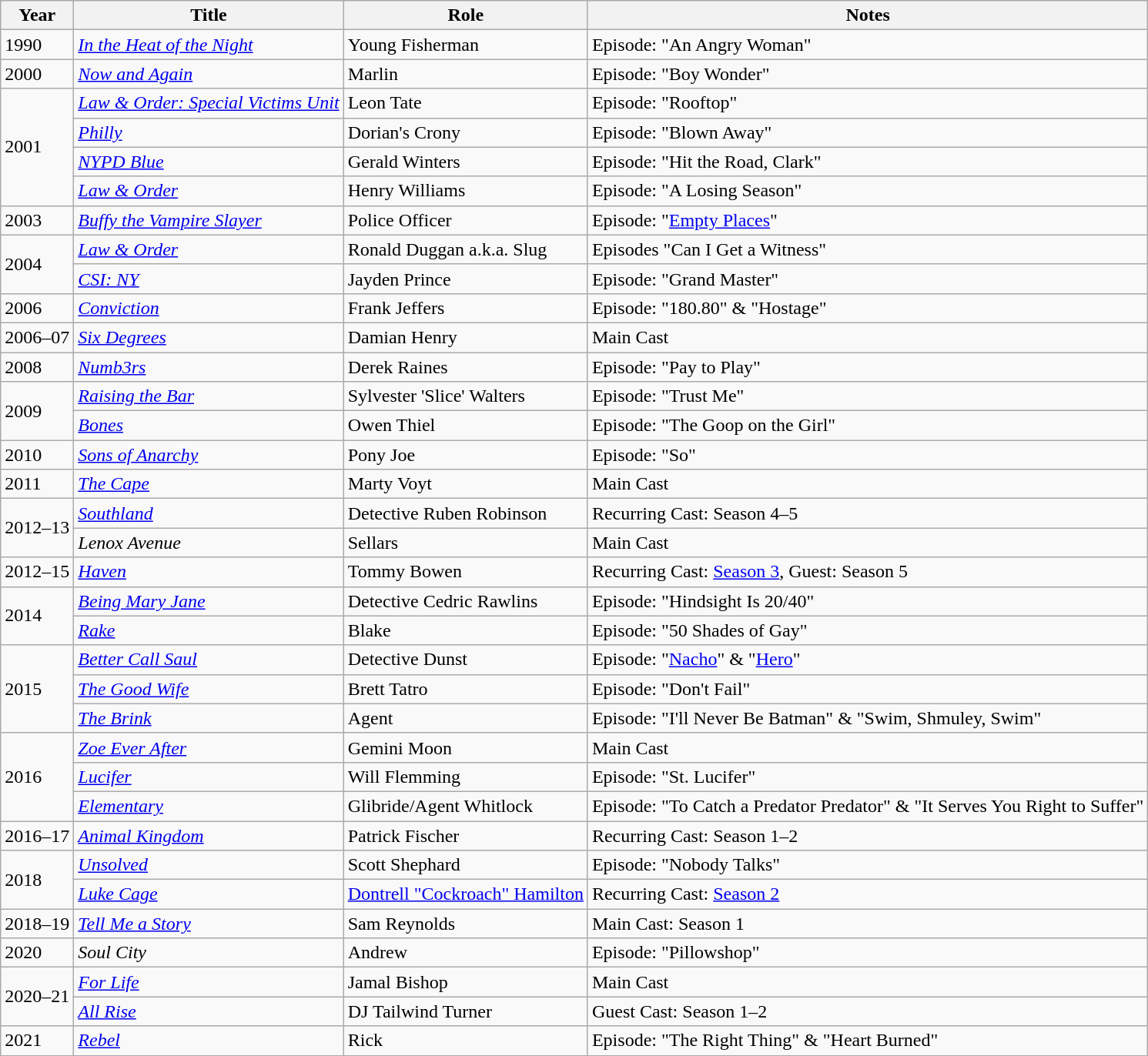<table class="wikitable plainrowheaders sortable" style="margin-right: 0;">
<tr>
<th>Year</th>
<th>Title</th>
<th>Role</th>
<th>Notes</th>
</tr>
<tr>
<td>1990</td>
<td><em><a href='#'>In the Heat of the Night</a></em></td>
<td>Young Fisherman</td>
<td>Episode: "An Angry Woman"</td>
</tr>
<tr>
<td>2000</td>
<td><em><a href='#'>Now and Again</a></em></td>
<td>Marlin</td>
<td>Episode: "Boy Wonder"</td>
</tr>
<tr>
<td rowspan=4>2001</td>
<td><em><a href='#'>Law & Order: Special Victims Unit</a></em></td>
<td>Leon Tate</td>
<td>Episode: "Rooftop"</td>
</tr>
<tr>
<td><em><a href='#'>Philly</a></em></td>
<td>Dorian's Crony</td>
<td>Episode: "Blown Away"</td>
</tr>
<tr>
<td><em><a href='#'>NYPD Blue</a></em></td>
<td>Gerald Winters</td>
<td>Episode: "Hit the Road, Clark"</td>
</tr>
<tr>
<td><em><a href='#'>Law & Order</a></em></td>
<td>Henry Williams</td>
<td>Episode: "A Losing Season"</td>
</tr>
<tr>
<td>2003</td>
<td><em><a href='#'>Buffy the Vampire Slayer</a></em></td>
<td>Police Officer</td>
<td>Episode: "<a href='#'>Empty Places</a>"</td>
</tr>
<tr>
<td rowspan=2>2004</td>
<td><em><a href='#'>Law & Order</a></em></td>
<td>Ronald Duggan a.k.a. Slug</td>
<td>Episodes "Can I Get a Witness"</td>
</tr>
<tr>
<td><em><a href='#'>CSI: NY</a></em></td>
<td>Jayden Prince</td>
<td>Episode: "Grand Master"</td>
</tr>
<tr>
<td>2006</td>
<td><em><a href='#'>Conviction</a></em></td>
<td>Frank Jeffers</td>
<td>Episode: "180.80" & "Hostage"</td>
</tr>
<tr>
<td>2006–07</td>
<td><em><a href='#'>Six Degrees</a></em></td>
<td>Damian Henry</td>
<td>Main Cast</td>
</tr>
<tr>
<td>2008</td>
<td><em><a href='#'>Numb3rs</a></em></td>
<td>Derek Raines</td>
<td>Episode: "Pay to Play"</td>
</tr>
<tr>
<td rowspan=2>2009</td>
<td><em><a href='#'>Raising the Bar</a></em></td>
<td>Sylvester 'Slice' Walters</td>
<td>Episode: "Trust Me"</td>
</tr>
<tr>
<td><em><a href='#'>Bones</a></em></td>
<td>Owen Thiel</td>
<td>Episode: "The Goop on the Girl"</td>
</tr>
<tr>
<td>2010</td>
<td><em><a href='#'>Sons of Anarchy</a></em></td>
<td>Pony Joe</td>
<td>Episode: "So"</td>
</tr>
<tr>
<td>2011</td>
<td><em><a href='#'>The Cape</a></em></td>
<td>Marty Voyt</td>
<td>Main Cast</td>
</tr>
<tr>
<td rowspan=2>2012–13</td>
<td><em><a href='#'>Southland</a></em></td>
<td>Detective Ruben Robinson</td>
<td>Recurring Cast: Season 4–5</td>
</tr>
<tr>
<td><em>Lenox Avenue</em></td>
<td>Sellars</td>
<td>Main Cast</td>
</tr>
<tr>
<td>2012–15</td>
<td><em><a href='#'>Haven</a></em></td>
<td>Tommy Bowen</td>
<td>Recurring Cast: <a href='#'>Season 3</a>, Guest: Season 5</td>
</tr>
<tr>
<td rowspan=2>2014</td>
<td><em><a href='#'>Being Mary Jane</a></em></td>
<td>Detective Cedric Rawlins</td>
<td>Episode: "Hindsight Is 20/40"</td>
</tr>
<tr>
<td><em><a href='#'>Rake</a></em></td>
<td>Blake</td>
<td>Episode: "50 Shades of Gay"</td>
</tr>
<tr>
<td rowspan=3>2015</td>
<td><em><a href='#'>Better Call Saul</a></em></td>
<td>Detective Dunst</td>
<td>Episode: "<a href='#'>Nacho</a>" & "<a href='#'>Hero</a>"</td>
</tr>
<tr>
<td><em><a href='#'>The Good Wife</a></em></td>
<td>Brett Tatro</td>
<td>Episode: "Don't Fail"</td>
</tr>
<tr>
<td><em><a href='#'>The Brink</a></em></td>
<td>Agent</td>
<td>Episode: "I'll Never Be Batman" & "Swim, Shmuley, Swim"</td>
</tr>
<tr>
<td rowspan=3>2016</td>
<td><em><a href='#'>Zoe Ever After</a></em></td>
<td>Gemini Moon</td>
<td>Main Cast</td>
</tr>
<tr>
<td><em><a href='#'>Lucifer</a></em></td>
<td>Will Flemming</td>
<td>Episode: "St. Lucifer"</td>
</tr>
<tr>
<td><em><a href='#'>Elementary</a></em></td>
<td>Glibride/Agent Whitlock</td>
<td>Episode: "To Catch a Predator Predator" & "It Serves You Right to Suffer"</td>
</tr>
<tr>
<td>2016–17</td>
<td><em><a href='#'>Animal Kingdom</a></em></td>
<td>Patrick Fischer</td>
<td>Recurring Cast: Season 1–2</td>
</tr>
<tr>
<td rowspan=2>2018</td>
<td><em><a href='#'>Unsolved</a></em></td>
<td>Scott Shephard</td>
<td>Episode: "Nobody Talks"</td>
</tr>
<tr>
<td><em><a href='#'>Luke Cage</a></em></td>
<td><a href='#'>Dontrell "Cockroach" Hamilton</a></td>
<td>Recurring Cast: <a href='#'>Season 2</a></td>
</tr>
<tr>
<td>2018–19</td>
<td><em><a href='#'>Tell Me a Story</a></em></td>
<td>Sam Reynolds</td>
<td>Main Cast: Season 1</td>
</tr>
<tr>
<td>2020</td>
<td><em>Soul City</em></td>
<td>Andrew</td>
<td>Episode: "Pillowshop"</td>
</tr>
<tr>
<td rowspan=2>2020–21</td>
<td><em><a href='#'>For Life</a></em></td>
<td>Jamal Bishop</td>
<td>Main Cast</td>
</tr>
<tr>
<td><em><a href='#'>All Rise</a></em></td>
<td>DJ Tailwind Turner</td>
<td>Guest Cast: Season 1–2</td>
</tr>
<tr>
<td>2021</td>
<td><em><a href='#'>Rebel</a></em></td>
<td>Rick</td>
<td>Episode: "The Right Thing" & "Heart Burned"</td>
</tr>
</table>
